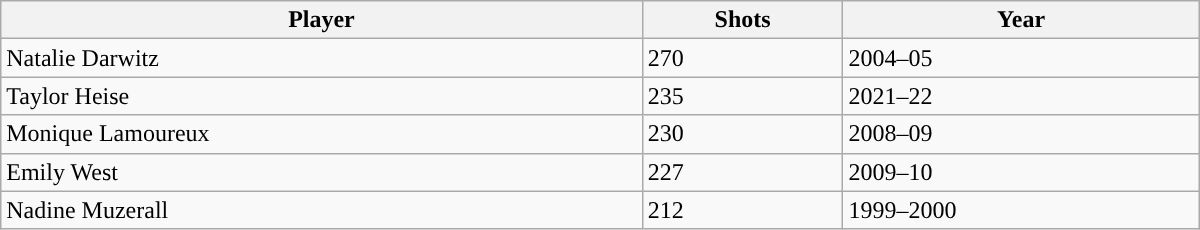<table class="wikitable" style="width: 50em">
<tr>
<th>Player</th>
<th>Shots</th>
<th>Year</th>
</tr>
<tr>
<td>Natalie Darwitz</td>
<td>270</td>
<td>2004–05</td>
</tr>
<tr>
<td>Taylor Heise</td>
<td>235</td>
<td>2021–22</td>
</tr>
<tr>
<td>Monique Lamoureux</td>
<td>230</td>
<td>2008–09</td>
</tr>
<tr>
<td>Emily West</td>
<td>227</td>
<td>2009–10</td>
</tr>
<tr>
<td>Nadine Muzerall</td>
<td>212</td>
<td>1999–2000</td>
</tr>
</table>
